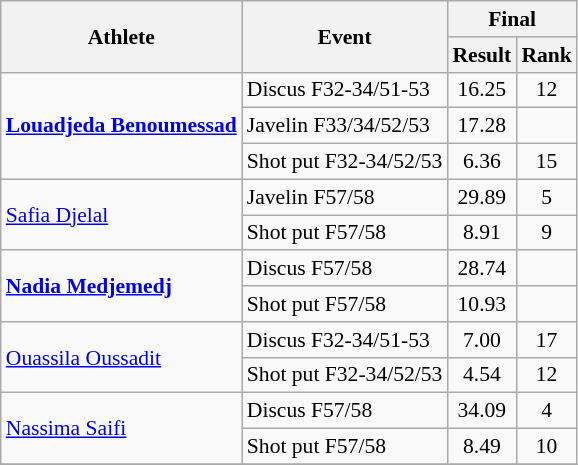<table class="wikitable" style="text-align:center; font-size:90%">
<tr>
<th rowspan="2">Athlete</th>
<th rowspan="2">Event</th>
<th colspan="2">Final</th>
</tr>
<tr>
<th>Result</th>
<th>Rank</th>
</tr>
<tr>
<td align="left" rowspan="3"><strong><a href='#'>Louadjeda Benoumessad</a></strong></td>
<td align=left>Discus F32-34/51-53</td>
<td>16.25</td>
<td>12</td>
</tr>
<tr>
<td align=left>Javelin F33/34/52/53</td>
<td>17.28 <strong></strong></td>
<td></td>
</tr>
<tr>
<td align=left>Shot put F32-34/52/53</td>
<td>6.36</td>
<td>15</td>
</tr>
<tr>
<td align="left" rowspan="2"><a href='#'>Safia Djelal</a></td>
<td align=left>Javelin F57/58</td>
<td>29.89</td>
<td>5</td>
</tr>
<tr>
<td align=left>Shot put F57/58</td>
<td>8.91</td>
<td>9</td>
</tr>
<tr>
<td align="left" rowspan="2"><strong><a href='#'>Nadia Medjemedj</a></strong></td>
<td align=left>Discus F57/58</td>
<td>28.74 <strong></strong></td>
<td></td>
</tr>
<tr>
<td align=left>Shot put F57/58</td>
<td>10.93 <strong></strong></td>
<td></td>
</tr>
<tr>
<td align="left" rowspan="2"><a href='#'>Ouassila Oussadit</a></td>
<td align=left>Discus F32-34/51-53</td>
<td>7.00</td>
<td>17</td>
</tr>
<tr>
<td align=left>Shot put F32-34/52/53</td>
<td>4.54</td>
<td>12</td>
</tr>
<tr>
<td align="left" rowspan="2"><a href='#'>Nassima Saifi</a></td>
<td align=left>Discus F57/58</td>
<td>34.09</td>
<td>4</td>
</tr>
<tr>
<td align=left>Shot put F57/58</td>
<td>8.49</td>
<td>10</td>
</tr>
<tr>
</tr>
</table>
